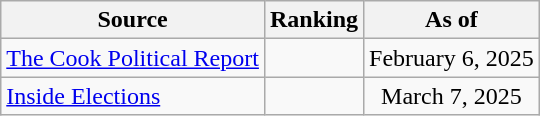<table class="wikitable" style="text-align:center">
<tr>
<th>Source</th>
<th>Ranking</th>
<th>As of</th>
</tr>
<tr>
<td align=left><a href='#'>The Cook Political Report</a></td>
<td></td>
<td>February 6, 2025</td>
</tr>
<tr>
<td align=left><a href='#'>Inside Elections</a></td>
<td></td>
<td>March 7, 2025</td>
</tr>
</table>
